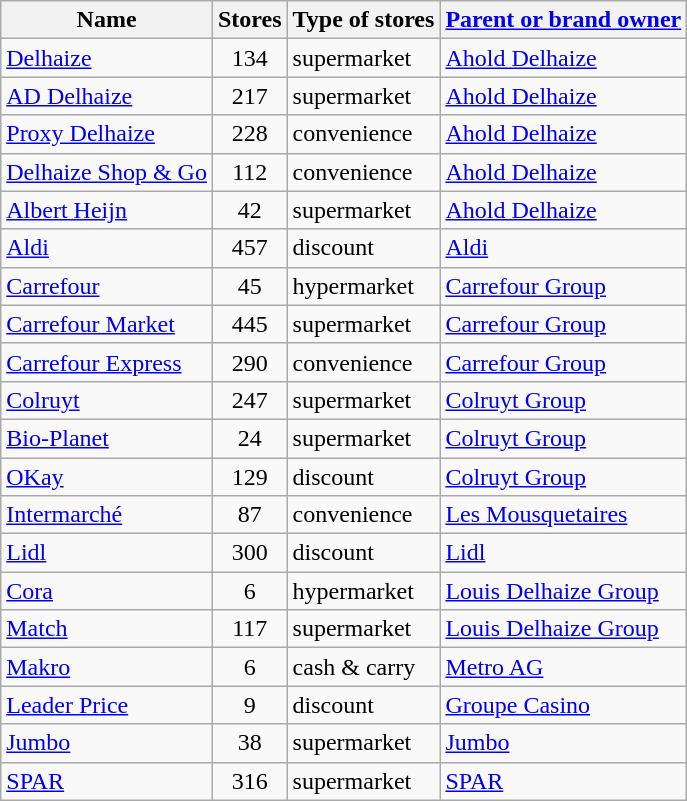<table class="wikitable sortable">
<tr>
<th>Name</th>
<th>Stores</th>
<th>Type of stores</th>
<th><a href='#'>Parent or brand owner</a></th>
</tr>
<tr>
<td><a href='#'>Delhaize</a></td>
<td align="center">134</td>
<td>supermarket</td>
<td><a href='#'>Ahold Delhaize</a></td>
</tr>
<tr>
<td><a href='#'>AD Delhaize</a></td>
<td align="center">217</td>
<td>supermarket</td>
<td><a href='#'>Ahold Delhaize</a></td>
</tr>
<tr>
<td><a href='#'>Proxy Delhaize</a></td>
<td align="center">228</td>
<td>convenience</td>
<td><a href='#'>Ahold Delhaize</a></td>
</tr>
<tr>
<td><a href='#'>Delhaize Shop & Go</a></td>
<td align="center">112</td>
<td>convenience</td>
<td><a href='#'>Ahold Delhaize</a></td>
</tr>
<tr>
<td><a href='#'>Albert Heijn</a></td>
<td align="center">42</td>
<td>supermarket</td>
<td><a href='#'>Ahold Delhaize</a></td>
</tr>
<tr>
<td><a href='#'>Aldi</a></td>
<td align="center">457</td>
<td>discount</td>
<td><a href='#'>Aldi</a></td>
</tr>
<tr>
<td><a href='#'>Carrefour</a></td>
<td align="center">45</td>
<td>hypermarket</td>
<td><a href='#'>Carrefour Group</a></td>
</tr>
<tr>
<td><a href='#'>Carrefour Market</a></td>
<td align="center">445</td>
<td>supermarket</td>
<td><a href='#'>Carrefour Group</a></td>
</tr>
<tr>
<td><a href='#'>Carrefour Express</a></td>
<td align="center">290</td>
<td>convenience</td>
<td><a href='#'>Carrefour Group</a></td>
</tr>
<tr>
<td><a href='#'>Colruyt</a></td>
<td align="center">247</td>
<td>supermarket</td>
<td><a href='#'>Colruyt Group</a></td>
</tr>
<tr>
<td><a href='#'>Bio-Planet</a></td>
<td align="center">24</td>
<td>supermarket</td>
<td><a href='#'>Colruyt Group</a></td>
</tr>
<tr>
<td><a href='#'>OKay</a></td>
<td align="center">129</td>
<td>discount</td>
<td><a href='#'>Colruyt Group</a></td>
</tr>
<tr>
<td><a href='#'>Intermarché</a></td>
<td align="center">87</td>
<td>convenience</td>
<td><a href='#'>Les Mousquetaires</a></td>
</tr>
<tr>
<td><a href='#'>Lidl</a></td>
<td align="center">300</td>
<td>discount</td>
<td><a href='#'>Lidl</a></td>
</tr>
<tr>
<td><a href='#'>Cora</a></td>
<td align="center">6</td>
<td>hypermarket</td>
<td><a href='#'>Louis Delhaize Group</a></td>
</tr>
<tr>
<td><a href='#'>Match</a></td>
<td align="center">117</td>
<td>supermarket</td>
<td><a href='#'>Louis Delhaize Group</a></td>
</tr>
<tr>
<td><a href='#'>Makro</a></td>
<td align="center">6</td>
<td>cash & carry</td>
<td><a href='#'>Metro AG</a></td>
</tr>
<tr>
<td><a href='#'>Leader Price</a></td>
<td align="center">9</td>
<td>discount</td>
<td><a href='#'>Groupe Casino</a></td>
</tr>
<tr>
<td><a href='#'>Jumbo</a></td>
<td align="center">38</td>
<td>supermarket</td>
<td><a href='#'>Jumbo</a></td>
</tr>
<tr>
<td><a href='#'>SPAR</a></td>
<td align="center">316</td>
<td>supermarket</td>
<td><a href='#'>SPAR</a></td>
</tr>
</table>
